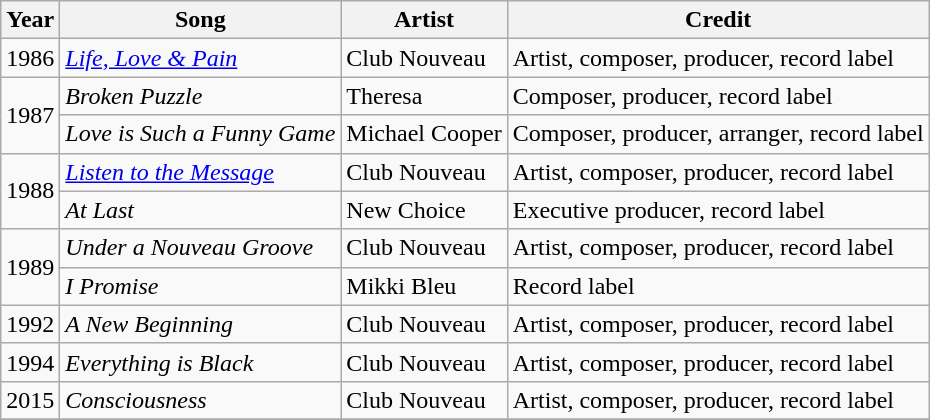<table class="wikitable">
<tr>
<th>Year</th>
<th>Song</th>
<th>Artist</th>
<th>Credit</th>
</tr>
<tr>
<td rowspan="1">1986</td>
<td><em><a href='#'>Life, Love & Pain</a></em></td>
<td>Club Nouveau</td>
<td>Artist, composer, producer, record label</td>
</tr>
<tr>
<td rowspan="2">1987</td>
<td><em>Broken Puzzle</em></td>
<td>Theresa</td>
<td>Composer, producer, record label</td>
</tr>
<tr>
<td><em>Love is Such a Funny Game</em></td>
<td>Michael Cooper</td>
<td>Composer, producer, arranger, record label</td>
</tr>
<tr>
<td rowspan="2">1988</td>
<td><em><a href='#'>Listen to the Message</a></em></td>
<td>Club Nouveau</td>
<td>Artist, composer, producer, record label</td>
</tr>
<tr>
<td><em>At Last</em></td>
<td>New Choice</td>
<td>Executive producer, record label</td>
</tr>
<tr>
<td rowspan="2">1989</td>
<td><em>Under a Nouveau Groove</em></td>
<td>Club Nouveau</td>
<td>Artist, composer, producer, record label</td>
</tr>
<tr>
<td><em>I Promise</em></td>
<td>Mikki Bleu</td>
<td>Record label</td>
</tr>
<tr>
<td rowspan="1">1992</td>
<td><em>A New Beginning</em></td>
<td>Club Nouveau</td>
<td>Artist, composer, producer, record label</td>
</tr>
<tr>
<td rowspan="1">1994</td>
<td><em>Everything is Black</em></td>
<td>Club Nouveau</td>
<td>Artist, composer, producer, record label</td>
</tr>
<tr>
<td rowspan="1">2015</td>
<td><em>Consciousness</em></td>
<td>Club Nouveau</td>
<td>Artist, composer, producer, record label</td>
</tr>
<tr>
</tr>
</table>
